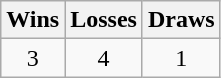<table class="wikitable">
<tr>
<th>Wins</th>
<th>Losses</th>
<th>Draws</th>
</tr>
<tr>
<td align=center>3</td>
<td align=center>4</td>
<td align=center>1</td>
</tr>
</table>
